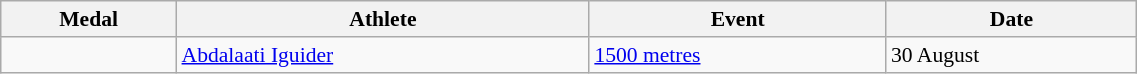<table class="wikitable" style="font-size:90%" width="60%">
<tr>
<th>Medal</th>
<th>Athlete</th>
<th>Event</th>
<th>Date</th>
</tr>
<tr>
<td></td>
<td><a href='#'>Abdalaati Iguider</a></td>
<td><a href='#'>1500 metres</a></td>
<td>30 August</td>
</tr>
</table>
